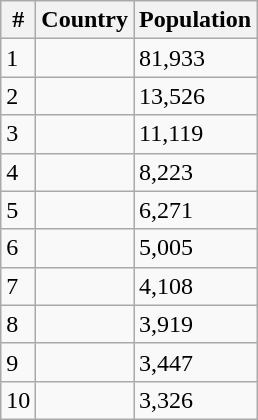<table class="wikitable sortable">
<tr>
<th>#</th>
<th>Country</th>
<th>Population </th>
</tr>
<tr>
<td>1</td>
<td></td>
<td>81,933</td>
</tr>
<tr>
<td>2</td>
<td></td>
<td>13,526</td>
</tr>
<tr>
<td>3</td>
<td></td>
<td>11,119</td>
</tr>
<tr>
<td>4</td>
<td></td>
<td>8,223</td>
</tr>
<tr>
<td>5</td>
<td></td>
<td>6,271</td>
</tr>
<tr>
<td>6</td>
<td></td>
<td>5,005</td>
</tr>
<tr>
<td>7</td>
<td></td>
<td>4,108</td>
</tr>
<tr>
<td>8</td>
<td></td>
<td>3,919</td>
</tr>
<tr>
<td>9</td>
<td></td>
<td>3,447</td>
</tr>
<tr>
<td>10</td>
<td></td>
<td>3,326</td>
</tr>
</table>
